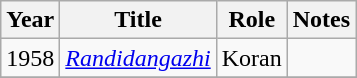<table class="wikitable sortable">
<tr>
<th>Year</th>
<th>Title</th>
<th>Role</th>
<th class="unsortable">Notes</th>
</tr>
<tr>
<td>1958</td>
<td><em><a href='#'>Randidangazhi</a></em></td>
<td>Koran</td>
<td></td>
</tr>
<tr>
</tr>
</table>
